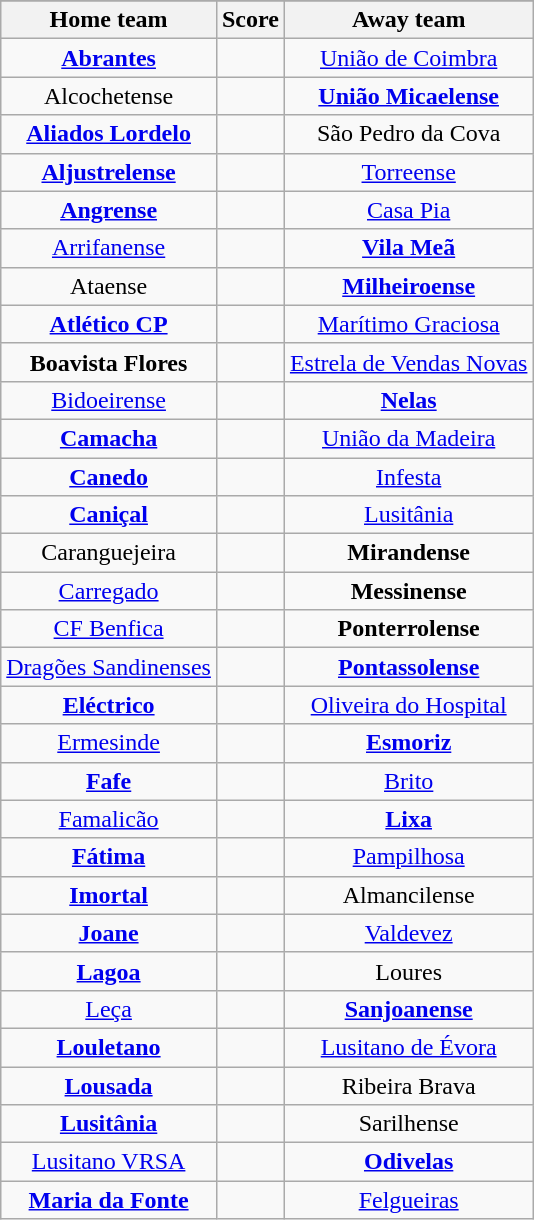<table class="wikitable" style="text-align: center">
<tr>
</tr>
<tr>
<th>Home team</th>
<th>Score</th>
<th>Away team</th>
</tr>
<tr>
<td><strong><a href='#'>Abrantes</a></strong> </td>
<td></td>
<td><a href='#'>União de Coimbra</a> </td>
</tr>
<tr>
<td>Alcochetense </td>
<td></td>
<td><strong><a href='#'>União Micaelense</a></strong> </td>
</tr>
<tr>
<td><strong><a href='#'>Aliados Lordelo</a></strong> </td>
<td></td>
<td>São Pedro da Cova </td>
</tr>
<tr>
<td><strong><a href='#'>Aljustrelense</a></strong> </td>
<td></td>
<td><a href='#'>Torreense</a> </td>
</tr>
<tr>
<td><strong><a href='#'>Angrense</a></strong> </td>
<td></td>
<td><a href='#'>Casa Pia</a> </td>
</tr>
<tr>
<td><a href='#'>Arrifanense</a> </td>
<td></td>
<td><strong><a href='#'>Vila Meã</a></strong> </td>
</tr>
<tr>
<td>Ataense </td>
<td></td>
<td><strong><a href='#'>Milheiroense</a></strong> </td>
</tr>
<tr>
<td><strong><a href='#'>Atlético CP</a></strong> </td>
<td></td>
<td><a href='#'>Marítimo Graciosa</a> </td>
</tr>
<tr>
<td><strong>Boavista Flores</strong> </td>
<td></td>
<td><a href='#'>Estrela de Vendas Novas</a> </td>
</tr>
<tr>
<td><a href='#'>Bidoeirense</a> </td>
<td></td>
<td><strong><a href='#'>Nelas</a></strong> </td>
</tr>
<tr>
<td><strong><a href='#'>Camacha</a></strong> </td>
<td></td>
<td><a href='#'>União da Madeira</a> </td>
</tr>
<tr>
<td><strong><a href='#'>Canedo</a></strong> </td>
<td></td>
<td><a href='#'>Infesta</a> </td>
</tr>
<tr>
<td><strong><a href='#'>Caniçal</a></strong> </td>
<td></td>
<td><a href='#'>Lusitânia</a> </td>
</tr>
<tr>
<td>Caranguejeira </td>
<td></td>
<td><strong>Mirandense</strong> </td>
</tr>
<tr>
<td><a href='#'>Carregado</a> </td>
<td></td>
<td><strong>Messinense</strong> </td>
</tr>
<tr>
<td><a href='#'>CF Benfica</a> </td>
<td></td>
<td><strong>Ponterrolense</strong> </td>
</tr>
<tr>
<td><a href='#'>Dragões Sandinenses</a> </td>
<td></td>
<td><strong><a href='#'>Pontassolense</a></strong> </td>
</tr>
<tr>
<td><strong><a href='#'>Eléctrico</a></strong> </td>
<td></td>
<td><a href='#'>Oliveira do Hospital</a> </td>
</tr>
<tr>
<td><a href='#'>Ermesinde</a> </td>
<td></td>
<td><strong><a href='#'>Esmoriz</a></strong> </td>
</tr>
<tr>
<td><strong><a href='#'>Fafe</a></strong> </td>
<td></td>
<td><a href='#'>Brito</a> </td>
</tr>
<tr>
<td><a href='#'>Famalicão</a> </td>
<td></td>
<td><strong><a href='#'>Lixa</a></strong> </td>
</tr>
<tr>
<td><strong><a href='#'>Fátima</a></strong> </td>
<td></td>
<td><a href='#'>Pampilhosa</a> </td>
</tr>
<tr>
<td><strong><a href='#'>Imortal</a></strong> </td>
<td></td>
<td>Almancilense </td>
</tr>
<tr>
<td><strong><a href='#'>Joane</a></strong> </td>
<td></td>
<td><a href='#'>Valdevez</a> </td>
</tr>
<tr>
<td><strong><a href='#'>Lagoa</a></strong> </td>
<td></td>
<td>Loures </td>
</tr>
<tr>
<td><a href='#'>Leça</a> </td>
<td></td>
<td><strong><a href='#'>Sanjoanense</a></strong> </td>
</tr>
<tr>
<td><strong><a href='#'>Louletano</a></strong> </td>
<td></td>
<td><a href='#'>Lusitano de Évora</a> </td>
</tr>
<tr>
<td><strong><a href='#'>Lousada</a></strong> </td>
<td></td>
<td>Ribeira Brava </td>
</tr>
<tr>
<td><strong><a href='#'>Lusitânia</a></strong> </td>
<td></td>
<td>Sarilhense </td>
</tr>
<tr>
<td><a href='#'>Lusitano VRSA</a> </td>
<td></td>
<td><strong><a href='#'>Odivelas</a></strong> </td>
</tr>
<tr>
<td><strong><a href='#'>Maria da Fonte</a></strong> </td>
<td></td>
<td><a href='#'>Felgueiras</a> </td>
</tr>
</table>
